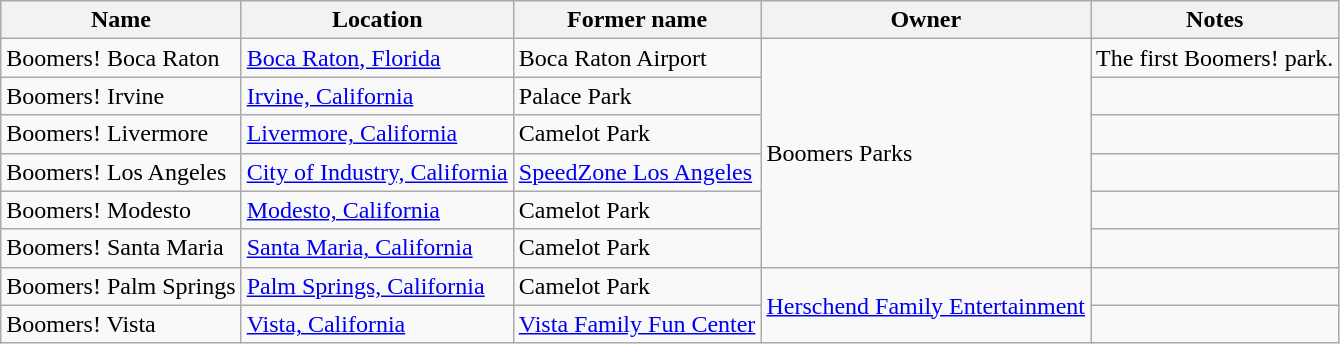<table class="wikitable">
<tr>
<th>Name</th>
<th>Location</th>
<th>Former name</th>
<th>Owner</th>
<th>Notes</th>
</tr>
<tr>
<td>Boomers! Boca Raton</td>
<td><a href='#'>Boca Raton, Florida</a></td>
<td>Boca Raton Airport</td>
<td rowspan="6">Boomers Parks</td>
<td>The first Boomers! park.</td>
</tr>
<tr>
<td>Boomers! Irvine</td>
<td><a href='#'>Irvine, California</a></td>
<td>Palace Park</td>
<td></td>
</tr>
<tr>
<td>Boomers! Livermore</td>
<td><a href='#'>Livermore, California</a></td>
<td>Camelot Park</td>
<td></td>
</tr>
<tr>
<td>Boomers! Los Angeles</td>
<td><a href='#'>City of Industry, California</a></td>
<td><a href='#'>SpeedZone Los Angeles</a></td>
<td></td>
</tr>
<tr>
<td>Boomers! Modesto</td>
<td><a href='#'>Modesto, California</a></td>
<td>Camelot Park</td>
<td></td>
</tr>
<tr>
<td>Boomers! Santa Maria</td>
<td><a href='#'>Santa Maria, California</a></td>
<td>Camelot Park</td>
<td></td>
</tr>
<tr>
<td>Boomers! Palm Springs</td>
<td><a href='#'>Palm Springs, California</a></td>
<td>Camelot Park</td>
<td rowspan="2"><a href='#'>Herschend Family Entertainment</a></td>
<td></td>
</tr>
<tr>
<td>Boomers! Vista</td>
<td><a href='#'>Vista, California</a></td>
<td><a href='#'>Vista Family Fun Center</a></td>
<td></td>
</tr>
</table>
